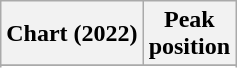<table class="wikitable plainrowheaders" style="text-align:center">
<tr>
<th scope="col">Chart (2022)</th>
<th scope="col">Peak<br>position</th>
</tr>
<tr>
</tr>
<tr>
</tr>
<tr>
</tr>
<tr>
</tr>
</table>
